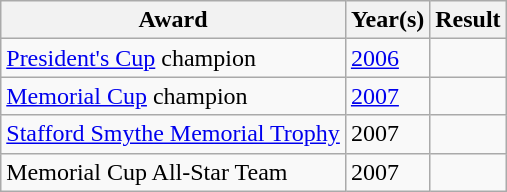<table class="wikitable">
<tr>
<th>Award</th>
<th>Year(s)</th>
<th>Result</th>
</tr>
<tr>
<td><a href='#'>President's Cup</a> champion</td>
<td><a href='#'>2006</a></td>
<td></td>
</tr>
<tr>
<td><a href='#'>Memorial Cup</a> champion</td>
<td><a href='#'>2007</a></td>
<td></td>
</tr>
<tr>
<td><a href='#'>Stafford Smythe Memorial Trophy</a></td>
<td>2007</td>
<td></td>
</tr>
<tr>
<td>Memorial Cup All-Star Team</td>
<td>2007</td>
<td></td>
</tr>
</table>
